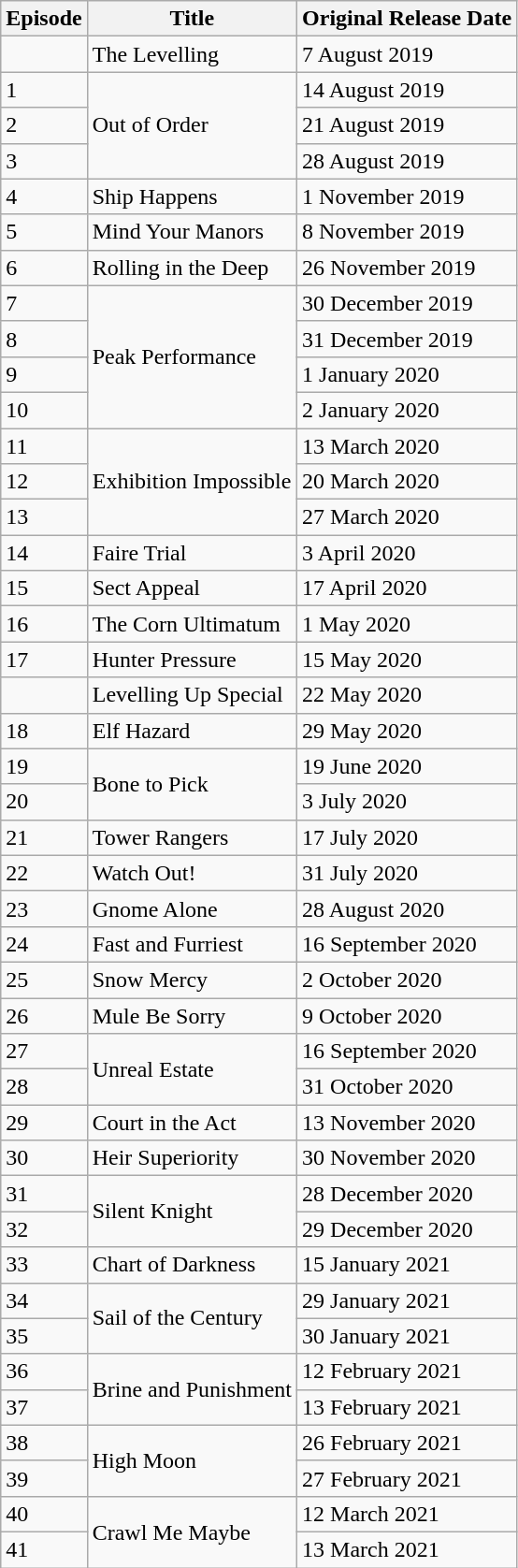<table class="wikitable">
<tr>
<th>Episode</th>
<th>Title</th>
<th>Original Release Date</th>
</tr>
<tr>
<td></td>
<td>The Levelling</td>
<td>7 August 2019</td>
</tr>
<tr>
<td>1</td>
<td rowspan=3>Out of Order</td>
<td>14 August 2019</td>
</tr>
<tr>
<td>2</td>
<td>21 August 2019</td>
</tr>
<tr>
<td>3</td>
<td>28 August 2019</td>
</tr>
<tr>
<td>4</td>
<td>Ship Happens</td>
<td>1 November 2019</td>
</tr>
<tr>
<td>5</td>
<td>Mind Your Manors</td>
<td>8 November 2019</td>
</tr>
<tr>
<td>6</td>
<td>Rolling in the Deep</td>
<td>26 November 2019</td>
</tr>
<tr>
<td>7</td>
<td rowspan=4>Peak Performance</td>
<td>30 December 2019</td>
</tr>
<tr>
<td>8</td>
<td>31 December 2019</td>
</tr>
<tr>
<td>9</td>
<td>1 January 2020</td>
</tr>
<tr>
<td>10</td>
<td>2 January 2020</td>
</tr>
<tr>
<td>11</td>
<td rowspan=3>Exhibition Impossible</td>
<td>13 March 2020</td>
</tr>
<tr>
<td>12</td>
<td>20 March 2020</td>
</tr>
<tr>
<td>13</td>
<td>27 March 2020</td>
</tr>
<tr>
<td>14</td>
<td>Faire Trial</td>
<td>3 April 2020</td>
</tr>
<tr>
<td>15</td>
<td>Sect Appeal</td>
<td>17 April 2020</td>
</tr>
<tr>
<td>16</td>
<td>The Corn Ultimatum</td>
<td>1 May 2020</td>
</tr>
<tr>
<td>17</td>
<td>Hunter Pressure</td>
<td>15 May 2020</td>
</tr>
<tr>
<td></td>
<td>Levelling Up Special</td>
<td>22 May 2020</td>
</tr>
<tr>
<td>18</td>
<td>Elf Hazard</td>
<td>29 May 2020</td>
</tr>
<tr>
<td>19</td>
<td rowspan=2>Bone to Pick</td>
<td>19 June 2020</td>
</tr>
<tr>
<td>20</td>
<td>3 July 2020</td>
</tr>
<tr>
<td>21</td>
<td>Tower Rangers</td>
<td>17 July 2020</td>
</tr>
<tr>
<td>22</td>
<td>Watch Out!</td>
<td>31 July 2020</td>
</tr>
<tr>
<td>23</td>
<td>Gnome Alone</td>
<td>28 August 2020</td>
</tr>
<tr>
<td>24</td>
<td>Fast and Furriest</td>
<td>16 September 2020</td>
</tr>
<tr>
<td>25</td>
<td>Snow Mercy</td>
<td>2 October 2020</td>
</tr>
<tr>
<td>26</td>
<td>Mule Be Sorry</td>
<td>9 October 2020</td>
</tr>
<tr>
<td>27</td>
<td rowspan=2>Unreal Estate</td>
<td>16 September 2020</td>
</tr>
<tr>
<td>28</td>
<td>31 October 2020</td>
</tr>
<tr>
<td>29</td>
<td>Court in the Act</td>
<td>13 November 2020</td>
</tr>
<tr>
<td>30</td>
<td>Heir Superiority</td>
<td>30 November 2020</td>
</tr>
<tr>
<td>31</td>
<td rowspan=2>Silent Knight</td>
<td>28 December 2020</td>
</tr>
<tr>
<td>32</td>
<td>29 December 2020</td>
</tr>
<tr>
<td>33</td>
<td>Chart of Darkness</td>
<td>15 January 2021</td>
</tr>
<tr>
<td>34</td>
<td rowspan=2>Sail of the Century</td>
<td>29 January 2021</td>
</tr>
<tr>
<td>35</td>
<td>30 January 2021</td>
</tr>
<tr>
<td>36</td>
<td rowspan=2>Brine and Punishment</td>
<td>12 February 2021</td>
</tr>
<tr>
<td>37</td>
<td>13 February 2021</td>
</tr>
<tr>
<td>38</td>
<td rowspan=2>High Moon</td>
<td>26 February 2021</td>
</tr>
<tr>
<td>39</td>
<td>27 February 2021</td>
</tr>
<tr>
<td>40</td>
<td rowspan=2>Crawl Me Maybe</td>
<td>12 March 2021</td>
</tr>
<tr>
<td>41</td>
<td>13 March 2021</td>
</tr>
</table>
